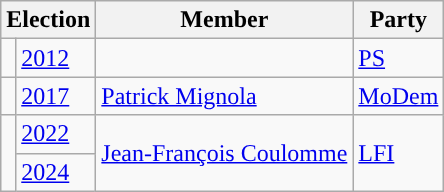<table class="wikitable">
<tr>
<th colspan=2>Election</th>
<th>Member</th>
<th>Party</th>
</tr>
<tr>
<td style="background-color: "></td>
<td><a href='#'>2012</a></td>
<td></td>
<td><a href='#'>PS</a></td>
</tr>
<tr>
<td style="background-color: "></td>
<td><a href='#'>2017</a></td>
<td><a href='#'>Patrick Mignola</a></td>
<td><a href='#'>MoDem</a></td>
</tr>
<tr>
<td rowspan="2" style="background-color: "></td>
<td><a href='#'>2022</a></td>
<td rowspan="2"><a href='#'>Jean-François Coulomme</a></td>
<td rowspan="2"><a href='#'>LFI</a></td>
</tr>
<tr>
<td><a href='#'>2024</a></td>
</tr>
</table>
